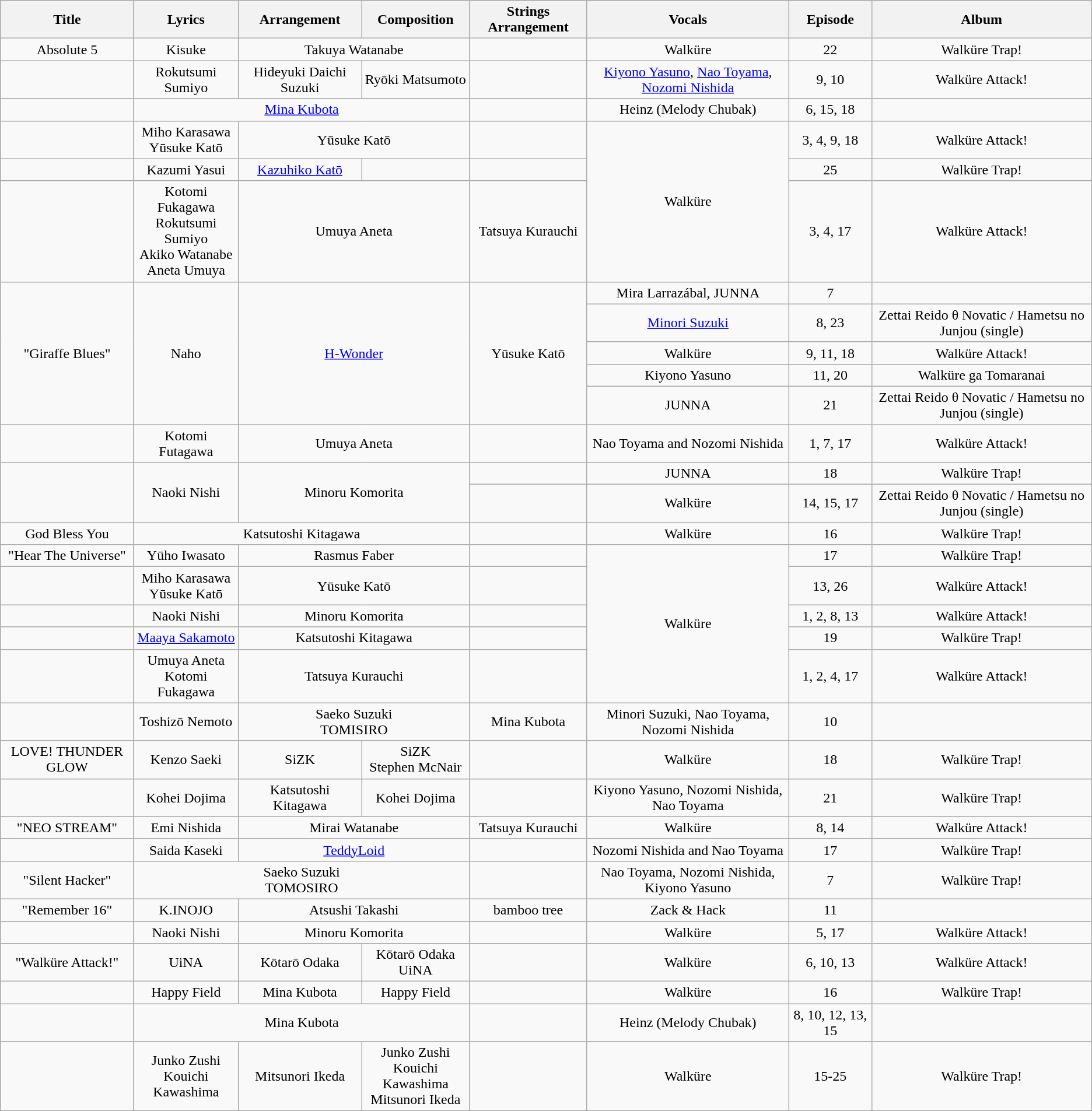<table class="wikitable" style="text-align: center">
<tr>
<th>Title</th>
<th>Lyrics</th>
<th>Arrangement</th>
<th>Composition</th>
<th>Strings Arrangement</th>
<th>Vocals</th>
<th>Episode</th>
<th>Album</th>
</tr>
<tr>
<td>Absolute 5</td>
<td>Kisuke</td>
<td colspan="2">Takuya Watanabe</td>
<td></td>
<td>Walküre</td>
<td>22</td>
<td>Walküre Trap!</td>
</tr>
<tr>
<td></td>
<td>Rokutsumi Sumiyo</td>
<td>Hideyuki Daichi Suzuki</td>
<td>Ryōki Matsumoto</td>
<td></td>
<td><a href='#'>Kiyono Yasuno</a>, <a href='#'>Nao Toyama</a>, <a href='#'>Nozomi Nishida</a></td>
<td>9, 10</td>
<td>Walküre Attack!</td>
</tr>
<tr>
<td></td>
<td colspan="3"><a href='#'>Mina Kubota</a></td>
<td></td>
<td>Heinz (Melody Chubak)</td>
<td>6, 15, 18</td>
<td></td>
</tr>
<tr>
<td></td>
<td>Miho Karasawa<br>Yūsuke Katō</td>
<td colspan="2">Yūsuke Katō</td>
<td></td>
<td rowspan="3">Walküre</td>
<td>3, 4, 9, 18</td>
<td>Walküre Attack!</td>
</tr>
<tr>
<td></td>
<td>Kazumi Yasui</td>
<td><a href='#'>Kazuhiko Katō</a></td>
<td></td>
<td></td>
<td>25</td>
<td>Walküre Trap!</td>
</tr>
<tr>
<td></td>
<td>Kotomi Fukagawa <br> Rokutsumi Sumiyo <br> Akiko Watanabe <br> Aneta Umuya</td>
<td colspan="2">Umuya Aneta</td>
<td>Tatsuya Kurauchi</td>
<td>3, 4, 17</td>
<td>Walküre Attack!</td>
</tr>
<tr>
<td rowspan="5">"Giraffe Blues"</td>
<td rowspan="5">Naho</td>
<td colspan="2" rowspan="5"><a href='#'>H-Wonder</a></td>
<td rowspan="5">Yūsuke Katō</td>
<td>Mira Larrazábal, JUNNA</td>
<td>7</td>
<td></td>
</tr>
<tr>
<td><a href='#'>Minori Suzuki</a></td>
<td>8, 23</td>
<td>Zettai Reido θ Novatic / Hametsu no Junjou (single)</td>
</tr>
<tr>
<td>Walküre</td>
<td>9, 11, 18</td>
<td>Walküre Attack!</td>
</tr>
<tr>
<td>Kiyono Yasuno</td>
<td>11, 20</td>
<td>Walküre ga Tomaranai</td>
</tr>
<tr>
<td>JUNNA</td>
<td>21</td>
<td>Zettai Reido θ Novatic / Hametsu no Junjou (single)</td>
</tr>
<tr>
<td></td>
<td>Kotomi Futagawa</td>
<td colspan="2">Umuya Aneta</td>
<td></td>
<td>Nao Toyama and Nozomi Nishida</td>
<td>1, 7, 17</td>
<td>Walküre Attack!</td>
</tr>
<tr>
<td rowspan="2"></td>
<td rowspan="2">Naoki Nishi</td>
<td colspan="2" rowspan="2">Minoru Komorita</td>
<td></td>
<td>JUNNA</td>
<td>18</td>
<td>Walküre Trap!</td>
</tr>
<tr>
<td></td>
<td>Walküre</td>
<td>14, 15, 17</td>
<td>Zettai Reido θ Novatic / Hametsu no Junjou (single)</td>
</tr>
<tr>
<td>God Bless You</td>
<td colspan="3">Katsutoshi Kitagawa</td>
<td></td>
<td>Walküre</td>
<td>16</td>
<td>Walküre Trap!</td>
</tr>
<tr>
<td>"Hear The Universe"</td>
<td>Yūho Iwasato</td>
<td colspan="2">Rasmus Faber</td>
<td></td>
<td rowspan="5">Walküre</td>
<td>17</td>
<td>Walküre Trap!</td>
</tr>
<tr>
<td></td>
<td>Miho Karasawa<br>Yūsuke Katō</td>
<td colspan="2">Yūsuke Katō</td>
<td></td>
<td>13, 26</td>
<td>Walküre Attack!</td>
</tr>
<tr>
<td></td>
<td>Naoki Nishi</td>
<td colspan="2">Minoru Komorita</td>
<td></td>
<td>1, 2, 8, 13</td>
<td>Walküre Attack!</td>
</tr>
<tr>
<td></td>
<td><a href='#'>Maaya Sakamoto</a></td>
<td colspan="2">Katsutoshi Kitagawa</td>
<td></td>
<td>19</td>
<td>Walküre Trap!</td>
</tr>
<tr>
<td></td>
<td>Umuya Aneta<br>Kotomi Fukagawa</td>
<td colspan="2">Tatsuya Kurauchi</td>
<td></td>
<td>1, 2, 4, 17</td>
<td>Walküre Attack!</td>
</tr>
<tr>
<td></td>
<td>Toshizō Nemoto</td>
<td colspan="2">Saeko Suzuki<br>TOMISIRO</td>
<td>Mina Kubota</td>
<td>Minori Suzuki, Nao Toyama, Nozomi Nishida</td>
<td>10</td>
<td></td>
</tr>
<tr>
<td>LOVE! THUNDER GLOW</td>
<td>Kenzo Saeki</td>
<td>SiZK</td>
<td>SiZK<br>Stephen McNair</td>
<td></td>
<td>Walküre</td>
<td>18</td>
<td>Walküre Trap!</td>
</tr>
<tr>
<td></td>
<td>Kohei Dojima</td>
<td>Katsutoshi Kitagawa</td>
<td>Kohei Dojima</td>
<td></td>
<td>Kiyono Yasuno, Nozomi Nishida, Nao Toyama</td>
<td>21</td>
<td>Walküre Trap!</td>
</tr>
<tr>
<td>"NEO STREAM"</td>
<td>Emi Nishida</td>
<td colspan="2">Mirai Watanabe</td>
<td>Tatsuya Kurauchi</td>
<td>Walküre</td>
<td>8, 14</td>
<td>Walküre Attack!</td>
</tr>
<tr>
<td></td>
<td>Saida Kaseki</td>
<td colspan="2"><a href='#'>TeddyLoid</a></td>
<td></td>
<td>Nozomi Nishida and Nao Toyama</td>
<td>17</td>
<td>Walküre Trap!</td>
</tr>
<tr>
<td>"Silent Hacker"</td>
<td colspan="3">Saeko Suzuki<br>TOMOSIRO</td>
<td></td>
<td>Nao Toyama, Nozomi Nishida, Kiyono Yasuno</td>
<td>7</td>
<td>Walküre Trap!</td>
</tr>
<tr>
<td>"Remember 16"</td>
<td>K.INOJO</td>
<td colspan="2">Atsushi Takashi</td>
<td>bamboo tree</td>
<td>Zack & Hack</td>
<td>11</td>
<td></td>
</tr>
<tr>
<td></td>
<td>Naoki Nishi</td>
<td colspan="2">Minoru Komorita</td>
<td></td>
<td>Walküre</td>
<td>5, 17</td>
<td>Walküre Attack!</td>
</tr>
<tr>
<td>"Walküre Attack!"</td>
<td>UiNA</td>
<td>Kōtarō Odaka</td>
<td>Kōtarō Odaka<br>UiNA</td>
<td></td>
<td>Walküre</td>
<td>6, 10, 13</td>
<td>Walküre Attack!</td>
</tr>
<tr>
<td></td>
<td>Happy Field</td>
<td>Mina Kubota</td>
<td>Happy Field</td>
<td></td>
<td>Walküre</td>
<td>16</td>
<td>Walküre Trap!</td>
</tr>
<tr>
<td></td>
<td colspan="3">Mina Kubota</td>
<td></td>
<td>Heinz (Melody Chubak)</td>
<td>8, 10, 12, 13, 15</td>
<td></td>
</tr>
<tr>
<td></td>
<td>Junko Zushi<br>Kouichi Kawashima</td>
<td>Mitsunori Ikeda</td>
<td>Junko Zushi<br>Kouichi Kawashima<br>Mitsunori Ikeda</td>
<td></td>
<td>Walküre</td>
<td>15-25</td>
<td>Walküre Trap!</td>
</tr>
</table>
